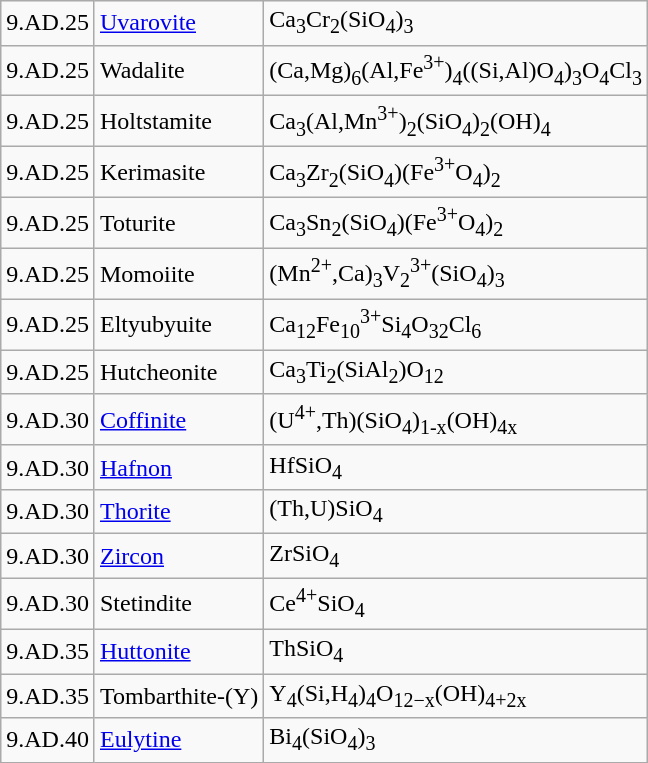<table class="wikitable">
<tr>
<td>9.AD.25</td>
<td><a href='#'>Uvarovite</a></td>
<td>Ca<sub>3</sub>Cr<sub>2</sub>(SiO<sub>4</sub>)<sub>3</sub></td>
</tr>
<tr>
<td>9.AD.25</td>
<td>Wadalite</td>
<td>(Ca,Mg)<sub>6</sub>(Al,Fe<sup>3+</sup>)<sub>4</sub>((Si,Al)O<sub>4</sub>)<sub>3</sub>O<sub>4</sub>Cl<sub>3</sub></td>
</tr>
<tr>
<td>9.AD.25</td>
<td>Holtstamite</td>
<td>Ca<sub>3</sub>(Al,Mn<sup>3+</sup>)<sub>2</sub>(SiO<sub>4</sub>)<sub>2</sub>(OH)<sub>4</sub></td>
</tr>
<tr>
<td>9.AD.25</td>
<td>Kerimasite</td>
<td>Ca<sub>3</sub>Zr<sub>2</sub>(SiO<sub>4</sub>)(Fe<sup>3+</sup>O<sub>4</sub>)<sub>2</sub></td>
</tr>
<tr>
<td>9.AD.25</td>
<td>Toturite</td>
<td>Ca<sub>3</sub>Sn<sub>2</sub>(SiO<sub>4</sub>)(Fe<sup>3+</sup>O<sub>4</sub>)<sub>2</sub></td>
</tr>
<tr>
<td>9.AD.25</td>
<td>Momoiite</td>
<td>(Mn<sup>2+</sup>,Ca)<sub>3</sub>V<sub>2</sub><sup>3+</sup>(SiO<sub>4</sub>)<sub>3</sub></td>
</tr>
<tr>
<td>9.AD.25</td>
<td>Eltyubyuite</td>
<td>Ca<sub>12</sub>Fe<sub>10</sub><sup>3+</sup>Si<sub>4</sub>O<sub>32</sub>Cl<sub>6</sub></td>
</tr>
<tr>
<td>9.AD.25</td>
<td>Hutcheonite</td>
<td>Ca<sub>3</sub>Ti<sub>2</sub>(SiAl<sub>2</sub>)O<sub>12</sub></td>
</tr>
<tr>
<td>9.AD.30</td>
<td><a href='#'>Coffinite</a></td>
<td>(U<sup>4+</sup>,Th)(SiO<sub>4</sub>)<sub>1-x</sub>(OH)<sub>4x</sub></td>
</tr>
<tr>
<td>9.AD.30</td>
<td><a href='#'>Hafnon</a></td>
<td>HfSiO<sub>4</sub></td>
</tr>
<tr>
<td>9.AD.30</td>
<td><a href='#'>Thorite</a></td>
<td>(Th,U)SiO<sub>4</sub></td>
</tr>
<tr>
<td>9.AD.30</td>
<td><a href='#'>Zircon</a></td>
<td>ZrSiO<sub>4</sub></td>
</tr>
<tr>
<td>9.AD.30</td>
<td>Stetindite</td>
<td>Ce<sup>4+</sup>SiO<sub>4</sub></td>
</tr>
<tr>
<td>9.AD.35</td>
<td><a href='#'>Huttonite</a></td>
<td>ThSiO<sub>4</sub></td>
</tr>
<tr>
<td>9.AD.35</td>
<td>Tombarthite-(Y)</td>
<td>Y<sub>4</sub>(Si,H<sub>4</sub>)<sub>4</sub>O<sub>12−x</sub>(OH)<sub>4+2x</sub></td>
</tr>
<tr>
<td>9.AD.40</td>
<td><a href='#'>Eulytine</a></td>
<td>Bi<sub>4</sub>(SiO<sub>4</sub>)<sub>3</sub></td>
</tr>
</table>
